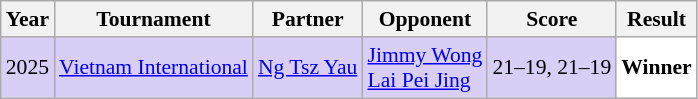<table class="sortable wikitable" style="font-size: 90%;">
<tr>
<th>Year</th>
<th>Tournament</th>
<th>Partner</th>
<th>Opponent</th>
<th>Score</th>
<th>Result</th>
</tr>
<tr style="background:#D8CEF6">
<td align="center">2025</td>
<td align="left"><a href='#'>Vietnam International</a></td>
<td align="left"> <a href='#'>Ng Tsz Yau</a></td>
<td align="left"> <a href='#'>Jimmy Wong</a><br> <a href='#'>Lai Pei Jing</a></td>
<td align="left">21–19, 21–19</td>
<td style="text-align:left; background:white"> <strong>Winner</strong></td>
</tr>
</table>
